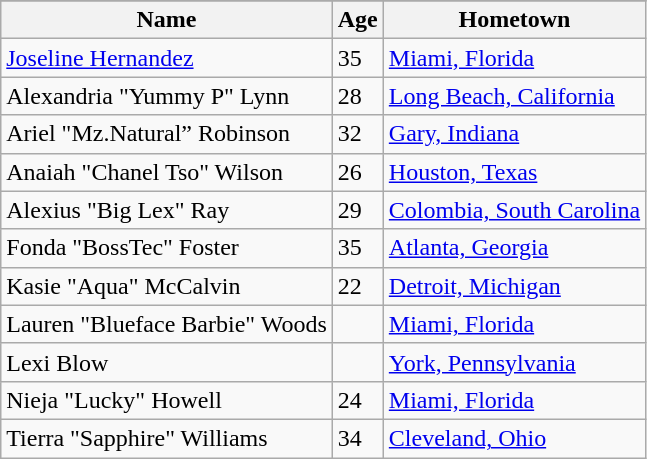<table class="wikitable">
<tr>
</tr>
<tr>
<th>Name</th>
<th>Age</th>
<th>Hometown</th>
</tr>
<tr>
<td><a href='#'>Joseline Hernandez</a></td>
<td>35</td>
<td><a href='#'>Miami, Florida</a></td>
</tr>
<tr>
<td>Alexandria "Yummy P" Lynn</td>
<td>28</td>
<td><a href='#'>Long Beach, California</a></td>
</tr>
<tr>
<td>Ariel "Mz.Natural” Robinson</td>
<td>32</td>
<td><a href='#'>Gary, Indiana</a></td>
</tr>
<tr>
<td>Anaiah "Chanel Tso" Wilson</td>
<td>26</td>
<td><a href='#'>Houston, Texas</a></td>
</tr>
<tr>
<td>Alexius "Big Lex" Ray</td>
<td>29</td>
<td><a href='#'>Colombia, South Carolina</a></td>
</tr>
<tr>
<td>Fonda "BossTec" Foster</td>
<td>35</td>
<td><a href='#'>Atlanta, Georgia</a></td>
</tr>
<tr>
<td>Kasie "Aqua" McCalvin</td>
<td>22</td>
<td><a href='#'>Detroit, Michigan</a></td>
</tr>
<tr>
<td>Lauren "Blueface Barbie" Woods</td>
<td></td>
<td><a href='#'>Miami, Florida</a></td>
</tr>
<tr>
<td>Lexi Blow</td>
<td></td>
<td><a href='#'>York, Pennsylvania</a></td>
</tr>
<tr>
<td>Nieja "Lucky" Howell</td>
<td>24</td>
<td><a href='#'>Miami, Florida</a></td>
</tr>
<tr>
<td>Tierra "Sapphire" Williams</td>
<td>34</td>
<td><a href='#'>Cleveland, Ohio</a></td>
</tr>
</table>
